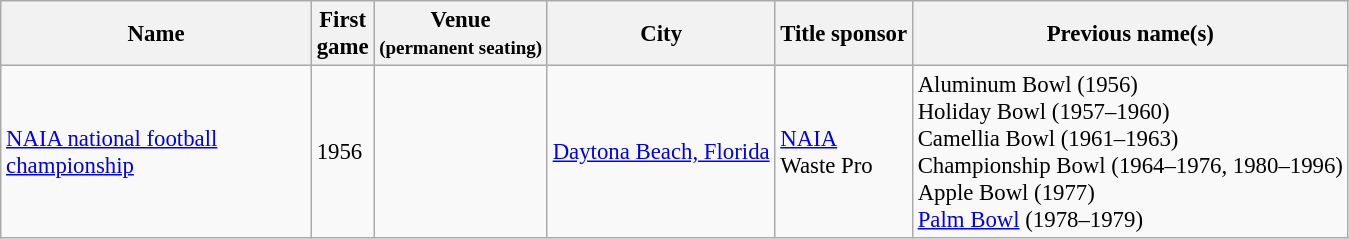<table class="wikitable" style="font-size:95%">
<tr>
<th width=200>Name</th>
<th>First<br>game</th>
<th>Venue<br><small>(permanent seating)</small></th>
<th>City</th>
<th>Title sponsor</th>
<th>Previous name(s)</th>
</tr>
<tr>
<td><a href='#'>NAIA national football championship</a></td>
<td>1956</td>
<td></td>
<td><a href='#'>Daytona Beach, Florida</a></td>
<td><a href='#'>NAIA</a><br>Waste Pro</td>
<td>Aluminum Bowl (1956)<br>Holiday Bowl (1957–1960)<br>Camellia Bowl (1961–1963)<br>Championship Bowl (1964–1976, 1980–1996)<br>Apple Bowl (1977)<br><a href='#'>Palm Bowl</a> (1978–1979)</td>
</tr>
</table>
